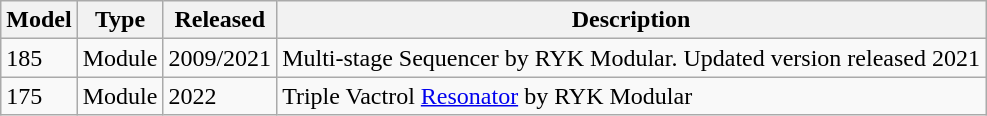<table class="wikitable">
<tr>
<th>Model</th>
<th>Type</th>
<th>Released</th>
<th>Description</th>
</tr>
<tr>
<td>185</td>
<td>Module</td>
<td>2009/2021</td>
<td>Multi-stage Sequencer by RYK Modular. Updated version released 2021</td>
</tr>
<tr>
<td>175</td>
<td>Module</td>
<td>2022</td>
<td>Triple Vactrol <a href='#'>Resonator</a> by RYK Modular</td>
</tr>
</table>
